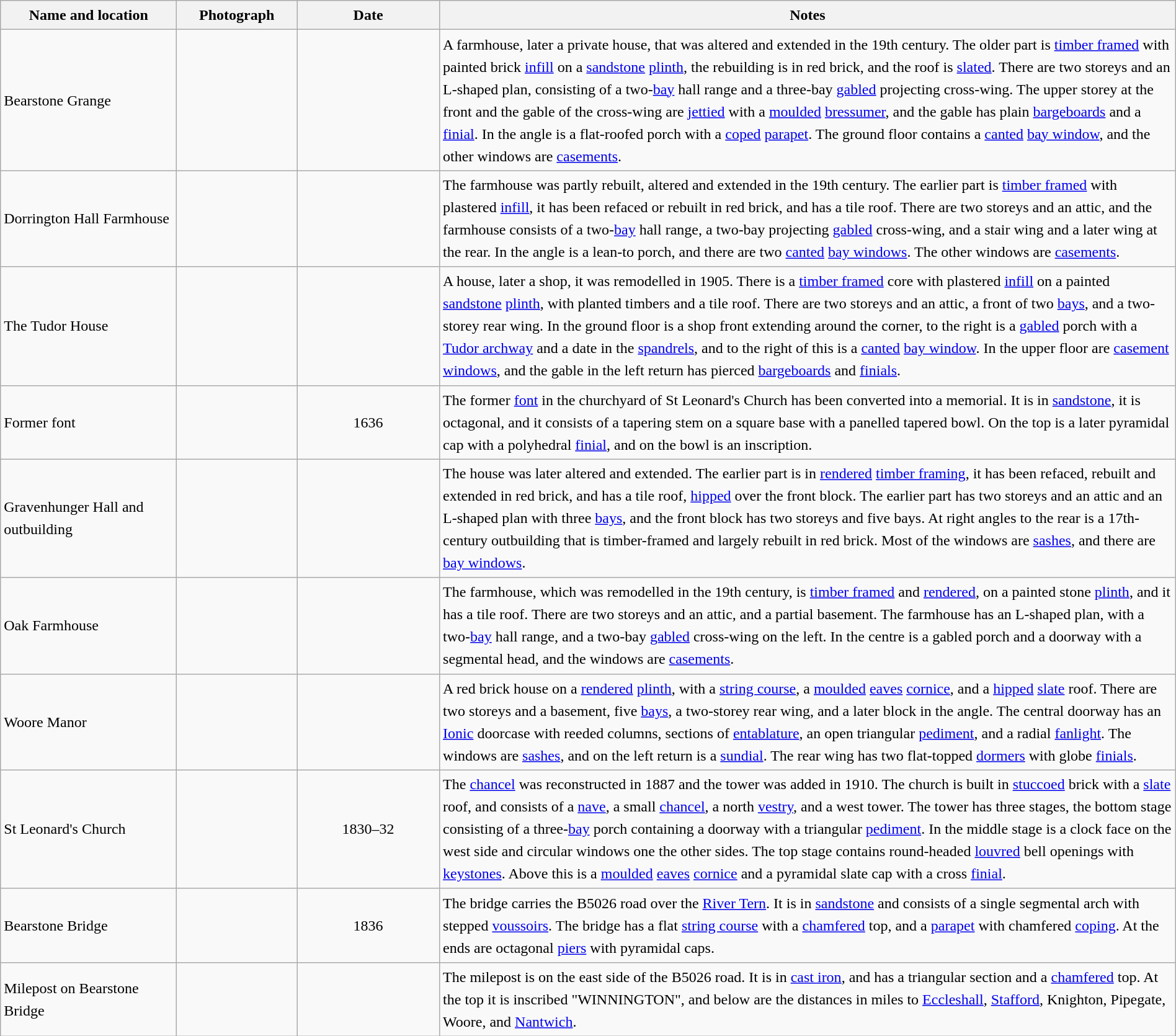<table class="wikitable sortable plainrowheaders" style="width:100%;border:0px;text-align:left;line-height:150%;">
<tr>
<th scope="col"  style="width:150px">Name and location</th>
<th scope="col"  style="width:100px" class="unsortable">Photograph</th>
<th scope="col"  style="width:120px">Date</th>
<th scope="col"  style="width:650px" class="unsortable">Notes</th>
</tr>
<tr>
<td>Bearstone Grange<br><small></small></td>
<td></td>
<td align="center"></td>
<td>A farmhouse, later a private house, that was altered and extended in the 19th century.  The older part is <a href='#'>timber framed</a> with painted brick <a href='#'>infill</a> on a <a href='#'>sandstone</a> <a href='#'>plinth</a>, the rebuilding is in red brick, and the roof is <a href='#'>slated</a>.  There are two storeys and an L-shaped plan, consisting of a two-<a href='#'>bay</a> hall range and a three-bay <a href='#'>gabled</a> projecting cross-wing.  The upper storey at the front and the gable of the cross-wing are <a href='#'>jettied</a> with a <a href='#'>moulded</a> <a href='#'>bressumer</a>, and the gable has plain <a href='#'>bargeboards</a> and a <a href='#'>finial</a>.  In the angle is a flat-roofed porch with a <a href='#'>coped</a> <a href='#'>parapet</a>.  The ground floor contains a <a href='#'>canted</a> <a href='#'>bay window</a>, and the other windows are <a href='#'>casements</a>.</td>
</tr>
<tr>
<td>Dorrington Hall Farmhouse<br><small></small></td>
<td></td>
<td align="center"></td>
<td>The farmhouse was partly rebuilt, altered and extended in the 19th century.  The earlier part is <a href='#'>timber framed</a> with plastered <a href='#'>infill</a>, it has been refaced or rebuilt in red brick, and has a tile roof.  There are two storeys and an attic, and the farmhouse consists of a two-<a href='#'>bay</a> hall range, a two-bay projecting <a href='#'>gabled</a> cross-wing, and a stair wing and a later wing at the rear.  In the angle is a lean-to porch, and there are two <a href='#'>canted</a> <a href='#'>bay windows</a>.  The other windows are <a href='#'>casements</a>.</td>
</tr>
<tr>
<td>The Tudor House<br><small></small></td>
<td></td>
<td align="center"></td>
<td>A house, later a shop, it was remodelled in 1905.  There is a <a href='#'>timber framed</a> core with plastered <a href='#'>infill</a> on a painted <a href='#'>sandstone</a> <a href='#'>plinth</a>, with planted timbers and a tile roof.  There are two storeys and an attic, a front of two <a href='#'>bays</a>, and a two-storey rear wing.  In the ground floor is a shop front extending around the corner, to the right is a <a href='#'>gabled</a> porch with a <a href='#'>Tudor archway</a> and a date in the <a href='#'>spandrels</a>, and to the right of this is a <a href='#'>canted</a> <a href='#'>bay window</a>.  In the upper floor are <a href='#'>casement windows</a>, and the gable in the left return has pierced <a href='#'>bargeboards</a> and <a href='#'>finials</a>.</td>
</tr>
<tr>
<td>Former font<br><small></small></td>
<td></td>
<td align="center">1636</td>
<td>The former <a href='#'>font</a> in the churchyard of St Leonard's Church has been converted into a memorial.  It is in <a href='#'>sandstone</a>, it is octagonal, and it consists of a tapering stem on a square base with a panelled tapered bowl.  On the top is a later pyramidal cap with a polyhedral <a href='#'>finial</a>, and on the bowl is an inscription.</td>
</tr>
<tr>
<td>Gravenhunger Hall and outbuilding<br><small></small></td>
<td></td>
<td align="center"></td>
<td>The house was later altered and extended.  The earlier part is in <a href='#'>rendered</a> <a href='#'>timber framing</a>, it has been refaced, rebuilt and extended in red brick, and has a tile roof, <a href='#'>hipped</a> over the front block.  The earlier part has two storeys and an attic and an L-shaped plan with three <a href='#'>bays</a>, and the front block has two storeys and five bays.  At right angles to the rear is a 17th-century outbuilding that is timber-framed and largely rebuilt in red brick.  Most of the windows are <a href='#'>sashes</a>, and there are <a href='#'>bay windows</a>.</td>
</tr>
<tr>
<td>Oak Farmhouse<br><small></small></td>
<td></td>
<td align="center"></td>
<td>The farmhouse, which was remodelled in the 19th century, is <a href='#'>timber framed</a> and <a href='#'>rendered</a>, on a painted stone <a href='#'>plinth</a>, and it has a tile roof.  There are two storeys and an attic, and a partial basement.  The farmhouse has an L-shaped plan, with a two-<a href='#'>bay</a> hall range, and a two-bay <a href='#'>gabled</a> cross-wing on the left.  In the centre is a gabled porch and a doorway with a segmental head, and the windows are <a href='#'>casements</a>.</td>
</tr>
<tr>
<td>Woore Manor<br><small></small></td>
<td></td>
<td align="center"></td>
<td>A red brick house on a <a href='#'>rendered</a> <a href='#'>plinth</a>, with a <a href='#'>string course</a>, a <a href='#'>moulded</a> <a href='#'>eaves</a> <a href='#'>cornice</a>, and a <a href='#'>hipped</a> <a href='#'>slate</a> roof.  There are two storeys and a basement, five <a href='#'>bays</a>, a two-storey rear wing, and a later block in the angle.  The central doorway has an <a href='#'>Ionic</a> doorcase with reeded columns, sections of <a href='#'>entablature</a>, an open triangular <a href='#'>pediment</a>, and a radial <a href='#'>fanlight</a>.  The windows are <a href='#'>sashes</a>, and on the left return is a <a href='#'>sundial</a>.  The rear wing has two flat-topped <a href='#'>dormers</a> with globe <a href='#'>finials</a>.</td>
</tr>
<tr>
<td>St Leonard's Church<br><small></small></td>
<td></td>
<td align="center">1830–32</td>
<td>The <a href='#'>chancel</a> was reconstructed in 1887 and the tower was added in 1910.  The church is built in <a href='#'>stuccoed</a> brick with a <a href='#'>slate</a> roof, and consists of a <a href='#'>nave</a>, a small <a href='#'>chancel</a>, a north <a href='#'>vestry</a>, and a west tower.  The tower has three stages, the bottom stage consisting of a three-<a href='#'>bay</a> porch containing a doorway with a triangular <a href='#'>pediment</a>.  In the middle stage is a clock face on the west side and circular windows one the other sides.  The top stage contains round-headed <a href='#'>louvred</a> bell openings with <a href='#'>keystones</a>.  Above this is a <a href='#'>moulded</a> <a href='#'>eaves</a> <a href='#'>cornice</a> and a pyramidal slate cap with a cross <a href='#'>finial</a>.</td>
</tr>
<tr>
<td>Bearstone Bridge<br><small></small></td>
<td></td>
<td align="center">1836</td>
<td>The bridge carries the B5026 road over the <a href='#'>River Tern</a>.  It is in <a href='#'>sandstone</a> and consists of a single segmental arch with stepped <a href='#'>voussoirs</a>.  The bridge has a flat <a href='#'>string course</a> with a <a href='#'>chamfered</a> top, and a <a href='#'>parapet</a> with chamfered <a href='#'>coping</a>.  At the ends are octagonal <a href='#'>piers</a> with pyramidal caps.</td>
</tr>
<tr>
<td>Milepost on Bearstone Bridge<br><small></small></td>
<td></td>
<td align="center"></td>
<td>The milepost is on the east side of the B5026 road.  It is in <a href='#'>cast iron</a>, and has a triangular section and a <a href='#'>chamfered</a> top.  At the top it is inscribed "WINNINGTON", and below are the distances in miles to <a href='#'>Eccleshall</a>, <a href='#'>Stafford</a>, Knighton, Pipegate, Woore, and <a href='#'>Nantwich</a>.</td>
</tr>
<tr>
</tr>
</table>
